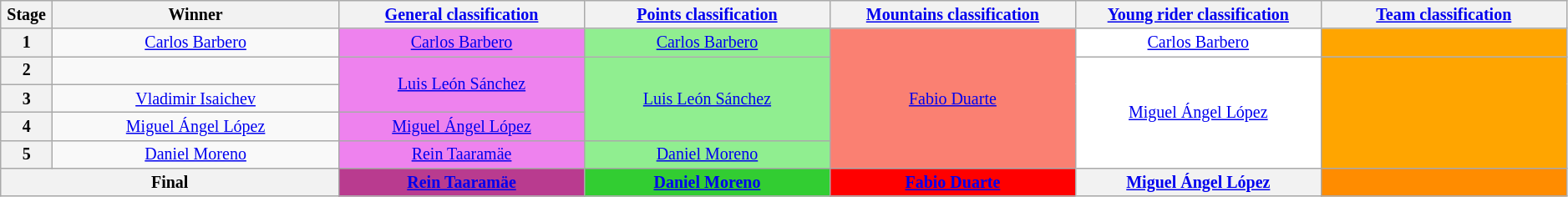<table class="wikitable" style="text-align: center; font-size:smaller;">
<tr>
<th style="width:1%;">Stage</th>
<th style="width:14%;">Winner</th>
<th style="width:12%;"><a href='#'>General classification</a><br></th>
<th style="width:12%;"><a href='#'>Points classification</a><br></th>
<th style="width:12%;"><a href='#'>Mountains classification</a><br></th>
<th style="width:12%;"><a href='#'>Young rider classification</a><br></th>
<th style="width:12%;"><a href='#'>Team classification</a></th>
</tr>
<tr>
<th>1</th>
<td><a href='#'>Carlos Barbero</a></td>
<td style="background:violet"><a href='#'>Carlos Barbero</a></td>
<td style="background:lightgreen;"><a href='#'>Carlos Barbero</a></td>
<td style="background:salmon;" rowspan=5><a href='#'>Fabio Duarte</a></td>
<td style="background:white;"><a href='#'>Carlos Barbero</a></td>
<td style="background:orange;"></td>
</tr>
<tr>
<th>2</th>
<td></td>
<td style="background:violet"  rowspan=2><a href='#'>Luis León Sánchez</a></td>
<td style="background:lightgreen;" rowspan=3><a href='#'>Luis León Sánchez</a></td>
<td style="background:white;"  rowspan=4><a href='#'>Miguel Ángel López</a></td>
<td style="background:orange;" rowspan=4></td>
</tr>
<tr>
<th>3</th>
<td><a href='#'>Vladimir Isaichev</a></td>
</tr>
<tr>
<th>4</th>
<td><a href='#'>Miguel Ángel López</a></td>
<td style="background:violet"><a href='#'>Miguel Ángel López</a></td>
</tr>
<tr>
<th>5</th>
<td><a href='#'>Daniel Moreno</a></td>
<td style="background:violet"><a href='#'>Rein Taaramäe</a></td>
<td style="background:lightgreen;"><a href='#'>Daniel Moreno</a></td>
</tr>
<tr>
<th colspan=2><strong>Final</strong></th>
<th style="background:#B93B8F;"><a href='#'>Rein Taaramäe</a></th>
<th style="background:limegreen;"><a href='#'>Daniel Moreno</a></th>
<th style="background:red;"><a href='#'>Fabio Duarte</a></th>
<th style="background:offwhite"><a href='#'>Miguel Ángel López</a></th>
<th style="background:darkorange;"></th>
</tr>
</table>
